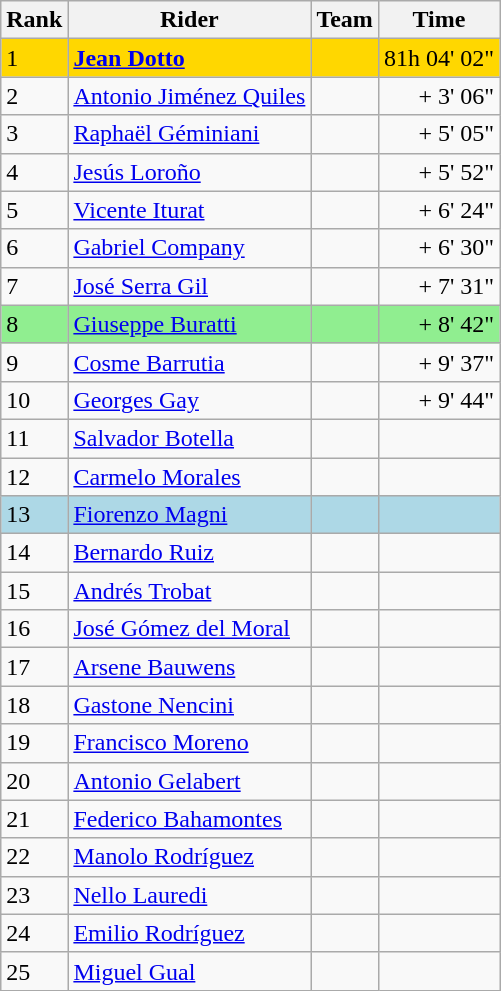<table class="wikitable">
<tr>
<th>Rank</th>
<th>Rider</th>
<th>Team</th>
<th>Time</th>
</tr>
<tr bgcolor=gold>
<td>1</td>
<td>	<strong><a href='#'>Jean Dotto</a></strong></td>
<td></td>
<td align="right">81h 04' 02"</td>
</tr>
<tr>
<td>2</td>
<td> <a href='#'>Antonio Jiménez Quiles</a></td>
<td></td>
<td align="right">+ 3' 06"</td>
</tr>
<tr>
<td>3</td>
<td>	<a href='#'>Raphaël Géminiani</a></td>
<td></td>
<td align="right">+ 5' 05"</td>
</tr>
<tr>
<td>4</td>
<td>  	<a href='#'>Jesús Loroño</a></td>
<td></td>
<td align="right">+ 5' 52"</td>
</tr>
<tr>
<td>5</td>
<td>  	<a href='#'>Vicente Iturat</a></td>
<td></td>
<td align="right">+ 6' 24"</td>
</tr>
<tr>
<td>6</td>
<td>  <a href='#'>Gabriel Company</a></td>
<td></td>
<td align="right">+ 6' 30"</td>
</tr>
<tr>
<td>7</td>
<td>  <a href='#'>José Serra Gil</a></td>
<td></td>
<td align="right">+ 7' 31"</td>
</tr>
<tr bgcolor=lightgreen>
<td>8</td>
<td> 	<a href='#'>Giuseppe Buratti</a></td>
<td></td>
<td align="right">+ 8' 42"</td>
</tr>
<tr>
<td>9</td>
<td>  	<a href='#'>Cosme Barrutia</a></td>
<td></td>
<td align="right">+ 9' 37"</td>
</tr>
<tr>
<td>10</td>
<td>	<a href='#'>Georges Gay</a></td>
<td></td>
<td align="right">+ 9' 44"</td>
</tr>
<tr>
<td>11</td>
<td>  <a href='#'>Salvador Botella</a></td>
<td></td>
<td align="right"></td>
</tr>
<tr>
<td>12</td>
<td>  <a href='#'>Carmelo Morales</a></td>
<td></td>
<td align="right"></td>
</tr>
<tr bgcolor=lightblue>
<td>13</td>
<td> 	<a href='#'>Fiorenzo Magni</a></td>
<td></td>
<td align="right"></td>
</tr>
<tr>
<td>14</td>
<td>  <a href='#'>Bernardo Ruiz</a></td>
<td></td>
<td align="right"></td>
</tr>
<tr>
<td>15</td>
<td>  <a href='#'>Andrés Trobat</a></td>
<td></td>
<td align="right"></td>
</tr>
<tr>
<td>16</td>
<td> <a href='#'>José Gómez del Moral</a></td>
<td></td>
<td align="right"></td>
</tr>
<tr>
<td>17</td>
<td>	<a href='#'>Arsene Bauwens</a></td>
<td></td>
<td align="right"></td>
</tr>
<tr>
<td>18</td>
<td> <a href='#'>Gastone Nencini</a></td>
<td></td>
<td align="right"></td>
</tr>
<tr>
<td>19</td>
<td>  <a href='#'>Francisco Moreno</a></td>
<td></td>
<td align="right"></td>
</tr>
<tr>
<td>20</td>
<td>  <a href='#'>Antonio Gelabert</a></td>
<td></td>
<td align="right"></td>
</tr>
<tr>
<td>21</td>
<td>  	<a href='#'>Federico Bahamontes</a></td>
<td></td>
<td align="right"></td>
</tr>
<tr>
<td>22</td>
<td>  <a href='#'>Manolo Rodríguez</a></td>
<td></td>
<td align="right"></td>
</tr>
<tr>
<td>23</td>
<td>	<a href='#'>Nello Lauredi</a></td>
<td></td>
<td align="right"></td>
</tr>
<tr>
<td>24</td>
<td>  	<a href='#'>Emilio Rodríguez</a></td>
<td></td>
<td align="right"></td>
</tr>
<tr>
<td>25</td>
<td>  	<a href='#'>Miguel Gual</a></td>
<td></td>
<td align="right"></td>
</tr>
</table>
